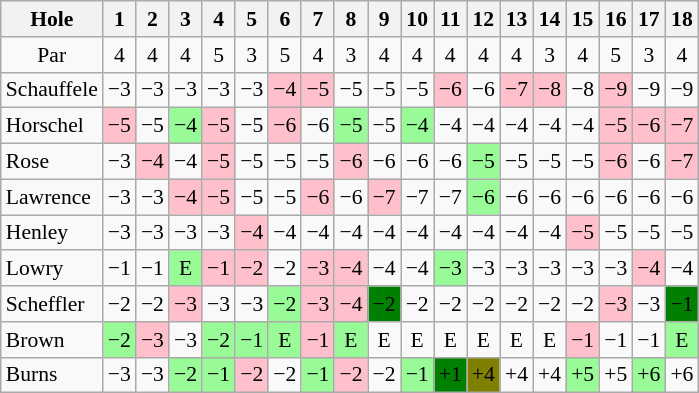<table class="wikitable" style="text-align:center; font-size:90%;">
<tr>
<th>Hole</th>
<th>1</th>
<th>2</th>
<th>3</th>
<th>4</th>
<th>5</th>
<th>6</th>
<th>7</th>
<th>8</th>
<th>9</th>
<th>10</th>
<th>11</th>
<th>12</th>
<th>13</th>
<th>14</th>
<th>15</th>
<th>16</th>
<th>17</th>
<th>18</th>
</tr>
<tr>
<td>Par</td>
<td>4</td>
<td>4</td>
<td>4</td>
<td>5</td>
<td>3</td>
<td>5</td>
<td>4</td>
<td>3</td>
<td>4</td>
<td>4</td>
<td>4</td>
<td>4</td>
<td>4</td>
<td>3</td>
<td>4</td>
<td>5</td>
<td>3</td>
<td>4</td>
</tr>
<tr>
<td align=left> Schauffele</td>
<td>−3</td>
<td>−3</td>
<td>−3</td>
<td>−3</td>
<td>−3</td>
<td style="background: Pink;">−4</td>
<td style="background: Pink;">−5</td>
<td>−5</td>
<td>−5</td>
<td>−5</td>
<td style="background: Pink;">−6</td>
<td>−6</td>
<td style="background: Pink;">−7</td>
<td style="background: Pink;">−8</td>
<td>−8</td>
<td style="background: Pink;">−9</td>
<td>−9</td>
<td>−9</td>
</tr>
<tr>
<td align=left> Horschel</td>
<td style="background: Pink;">−5</td>
<td>−5</td>
<td style="background: PaleGreen;">−4</td>
<td style="background: Pink;">−5</td>
<td>−5</td>
<td style="background: Pink;">−6</td>
<td>−6</td>
<td style="background: PaleGreen;">−5</td>
<td>−5</td>
<td style="background: PaleGreen;">−4</td>
<td>−4</td>
<td>−4</td>
<td>−4</td>
<td>−4</td>
<td>−4</td>
<td style="background: Pink;">−5</td>
<td style="background: Pink;">−6</td>
<td style="background: Pink;">−7</td>
</tr>
<tr>
<td align=left> Rose</td>
<td>−3</td>
<td style="background: Pink;">−4</td>
<td>−4</td>
<td style="background: Pink;">−5</td>
<td>−5</td>
<td>−5</td>
<td>−5</td>
<td style="background: Pink;">−6</td>
<td>−6</td>
<td>−6</td>
<td>−6</td>
<td style="background: PaleGreen;">−5</td>
<td>−5</td>
<td>−5</td>
<td>−5</td>
<td style="background: Pink;">−6</td>
<td>−6</td>
<td style="background: Pink;">−7</td>
</tr>
<tr>
<td align=left> Lawrence</td>
<td>−3</td>
<td>−3</td>
<td style="background: Pink;">−4</td>
<td style="background: Pink;">−5</td>
<td>−5</td>
<td>−5</td>
<td style="background: Pink;">−6</td>
<td>−6</td>
<td style="background: Pink;">−7</td>
<td>−7</td>
<td>−7</td>
<td style="background: PaleGreen;">−6</td>
<td>−6</td>
<td>−6</td>
<td>−6</td>
<td>−6</td>
<td>−6</td>
<td>−6</td>
</tr>
<tr>
<td align=left> Henley</td>
<td>−3</td>
<td>−3</td>
<td>−3</td>
<td>−3</td>
<td style="background: Pink;">−4</td>
<td>−4</td>
<td>−4</td>
<td>−4</td>
<td>−4</td>
<td>−4</td>
<td>−4</td>
<td>−4</td>
<td>−4</td>
<td>−4</td>
<td style="background: Pink;">−5</td>
<td>−5</td>
<td>−5</td>
<td>−5</td>
</tr>
<tr>
<td align=left> Lowry</td>
<td>−1</td>
<td>−1</td>
<td style="background: PaleGreen;">E</td>
<td style="background: Pink;">−1</td>
<td style="background: Pink;">−2</td>
<td>−2</td>
<td style="background: Pink;">−3</td>
<td style="background: Pink;">−4</td>
<td>−4</td>
<td>−4</td>
<td style="background: PaleGreen;">−3</td>
<td>−3</td>
<td>−3</td>
<td>−3</td>
<td>−3</td>
<td>−3</td>
<td style="background: Pink;">−4</td>
<td>−4</td>
</tr>
<tr>
<td align=left> Scheffler</td>
<td>−2</td>
<td>−2</td>
<td style="background: Pink;">−3</td>
<td>−3</td>
<td>−3</td>
<td style="background: PaleGreen;">−2</td>
<td style="background: Pink;">−3</td>
<td style="background: Pink;">−4</td>
<td style="background: Green;">−2</td>
<td>−2</td>
<td>−2</td>
<td>−2</td>
<td>−2</td>
<td>−2</td>
<td>−2</td>
<td style="background: Pink;">−3</td>
<td>−3</td>
<td style="background: Green;">−1</td>
</tr>
<tr>
<td align=left> Brown</td>
<td style="background: PaleGreen;">−2</td>
<td style="background: Pink;">−3</td>
<td>−3</td>
<td style="background: PaleGreen;">−2</td>
<td style="background: PaleGreen;">−1</td>
<td style="background: PaleGreen;">E</td>
<td style="background: Pink;">−1</td>
<td style="background: PaleGreen;">E</td>
<td>E</td>
<td>E</td>
<td>E</td>
<td>E</td>
<td>E</td>
<td>E</td>
<td style="background: Pink;">−1</td>
<td>−1</td>
<td>−1</td>
<td style="background: PaleGreen;">E</td>
</tr>
<tr>
<td align=left> Burns</td>
<td>−3</td>
<td>−3</td>
<td style="background: PaleGreen;">−2</td>
<td style="background: PaleGreen;">−1</td>
<td style="background: Pink;">−2</td>
<td>−2</td>
<td style="background: PaleGreen;">−1</td>
<td style="background: Pink;">−2</td>
<td>−2</td>
<td style="background: PaleGreen;">−1</td>
<td style="background: Green;">+1</td>
<td style="background: Olive;">+4</td>
<td>+4</td>
<td>+4</td>
<td style="background: PaleGreen;">+5</td>
<td>+5</td>
<td style="background: PaleGreen;">+6</td>
<td>+6</td>
</tr>
</table>
